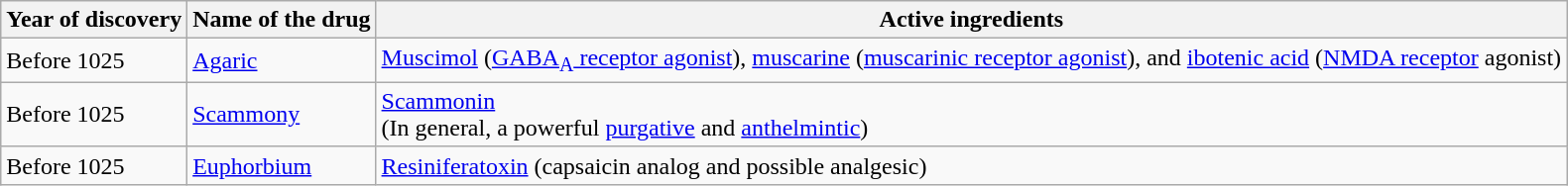<table class="wikitable">
<tr>
<th>Year of discovery</th>
<th>Name of the drug</th>
<th>Active ingredients</th>
</tr>
<tr>
<td>Before 1025</td>
<td><a href='#'>Agaric</a></td>
<td><a href='#'>Muscimol</a> (<a href='#'>GABA<sub>A</sub> receptor agonist</a>), <a href='#'>muscarine</a> (<a href='#'>muscarinic receptor agonist</a>), and <a href='#'>ibotenic acid</a> (<a href='#'>NMDA receptor</a> agonist)</td>
</tr>
<tr>
<td>Before 1025</td>
<td><a href='#'>Scammony</a></td>
<td><a href='#'>Scammonin</a><br>(In general, a powerful <a href='#'>purgative</a> and <a href='#'>anthelmintic</a>)</td>
</tr>
<tr>
<td>Before 1025</td>
<td><a href='#'>Euphorbium</a></td>
<td><a href='#'>Resiniferatoxin</a> (capsaicin analog and possible analgesic)</td>
</tr>
</table>
